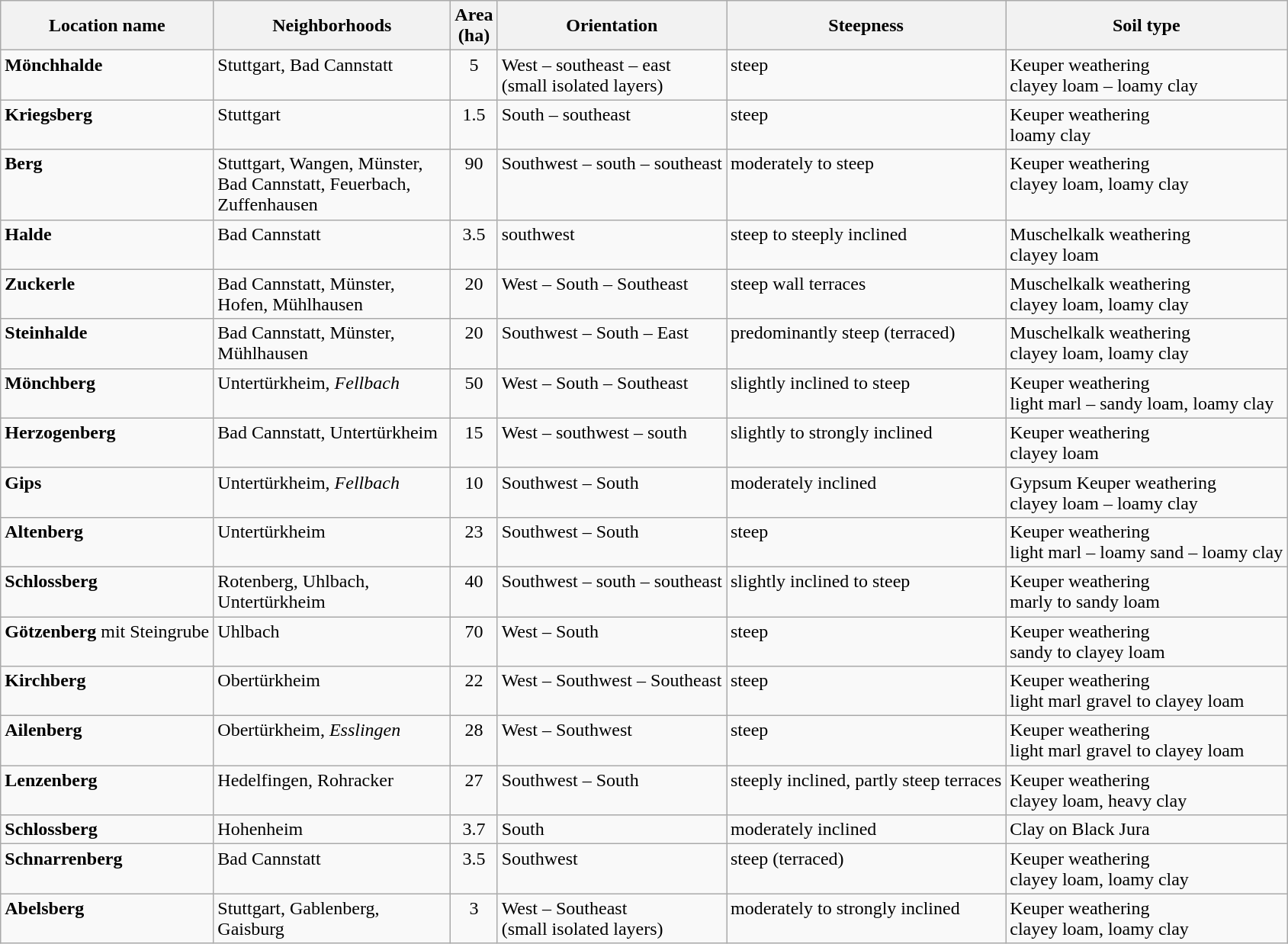<table class="wikitable zebra sortable" style="text-align:left;">
<tr>
<th>Location name</th>
<th width=200>Neighborhoods</th>
<th>Area<br>(ha)</th>
<th>Orientation</th>
<th>Steepness</th>
<th>Soil type</th>
</tr>
<tr valign="top">
<td><strong>Mönchhalde</strong></td>
<td>Stuttgart, Bad Cannstatt</td>
<td align="center">5</td>
<td>West – southeast – east<br>(small isolated layers)</td>
<td>steep</td>
<td>Keuper weathering<br>clayey loam – loamy clay</td>
</tr>
<tr valign="top">
<td><strong>Kriegsberg</strong></td>
<td>Stuttgart</td>
<td align="center">1.5</td>
<td>South – southeast</td>
<td>steep</td>
<td>Keuper weathering<br>loamy clay</td>
</tr>
<tr valign="top">
<td><strong>Berg</strong></td>
<td>Stuttgart, Wangen, Münster,<br>Bad Cannstatt, Feuerbach,<br>Zuffenhausen</td>
<td align="center">90</td>
<td>Southwest – south – southeast</td>
<td>moderately to steep</td>
<td>Keuper weathering<br>clayey loam, loamy clay</td>
</tr>
<tr valign="top">
<td><strong>Halde</strong></td>
<td>Bad Cannstatt</td>
<td align="center">3.5</td>
<td>southwest</td>
<td>steep to steeply inclined</td>
<td>Muschelkalk weathering<br>clayey loam</td>
</tr>
<tr valign="top">
<td><strong>Zuckerle</strong></td>
<td>Bad Cannstatt, Münster, Hofen, Mühlhausen</td>
<td align="center">20</td>
<td>West – South – Southeast</td>
<td>steep wall terraces</td>
<td>Muschelkalk weathering<br>clayey loam, loamy clay</td>
</tr>
<tr valign="top">
<td><strong>Steinhalde</strong></td>
<td>Bad Cannstatt, Münster, Mühlhausen</td>
<td align="center">20</td>
<td>Southwest – South – East</td>
<td>predominantly steep (terraced)</td>
<td>Muschelkalk weathering<br>clayey loam, loamy clay</td>
</tr>
<tr valign="top">
<td><strong>Mönchberg</strong></td>
<td>Untertürkheim, <em>Fellbach</em></td>
<td align="center">50</td>
<td>West – South – Southeast</td>
<td>slightly inclined to steep</td>
<td>Keuper weathering<br>light marl – sandy loam, loamy clay</td>
</tr>
<tr valign="top">
<td><strong>Herzogenberg</strong></td>
<td>Bad Cannstatt, Untertürkheim</td>
<td align="center">15</td>
<td>West – southwest – south</td>
<td>slightly to strongly inclined</td>
<td>Keuper weathering<br>clayey loam</td>
</tr>
<tr valign="top">
<td><strong>Gips</strong></td>
<td>Untertürkheim, <em>Fellbach</em></td>
<td align="center">10</td>
<td>Southwest – South</td>
<td>moderately inclined</td>
<td>Gypsum Keuper weathering<br>clayey loam – loamy clay</td>
</tr>
<tr valign="top">
<td><strong>Altenberg</strong></td>
<td>Untertürkheim</td>
<td align="center">23</td>
<td>Southwest – South</td>
<td>steep</td>
<td>Keuper weathering<br>light marl – loamy sand – loamy clay</td>
</tr>
<tr valign="top">
<td><strong>Schlossberg</strong></td>
<td>Rotenberg, Uhlbach, Untertürkheim</td>
<td align="center">40</td>
<td>Southwest – south – southeast</td>
<td>slightly inclined to steep</td>
<td>Keuper weathering<br>marly to sandy loam</td>
</tr>
<tr valign="top">
<td><strong>Götzenberg</strong> mit Steingrube</td>
<td>Uhlbach</td>
<td align="center">70</td>
<td>West – South</td>
<td>steep</td>
<td>Keuper weathering<br>sandy to clayey loam</td>
</tr>
<tr valign="top">
<td><strong>Kirchberg</strong></td>
<td>Obertürkheim</td>
<td align="center">22</td>
<td>West – Southwest – Southeast</td>
<td>steep</td>
<td>Keuper weathering<br>light marl gravel to clayey loam</td>
</tr>
<tr valign="top">
<td><strong>Ailenberg</strong></td>
<td>Obertürkheim, <em>Esslingen</em></td>
<td align="center">28</td>
<td>West – Southwest</td>
<td>steep</td>
<td>Keuper weathering<br>light marl gravel to clayey loam</td>
</tr>
<tr valign="top">
<td><strong>Lenzenberg</strong></td>
<td>Hedelfingen, Rohracker</td>
<td align="center">27</td>
<td>Southwest – South</td>
<td>steeply inclined, partly steep terraces</td>
<td>Keuper weathering<br>clayey loam, heavy clay</td>
</tr>
<tr valign="top">
<td><strong>Schlossberg</strong></td>
<td>Hohenheim</td>
<td align="center">3.7</td>
<td>South</td>
<td>moderately inclined</td>
<td>Clay on Black Jura</td>
</tr>
<tr valign="top">
<td><strong>Schnarrenberg</strong></td>
<td>Bad Cannstatt</td>
<td align="center">3.5</td>
<td>Southwest</td>
<td>steep (terraced)</td>
<td>Keuper weathering<br>clayey loam, loamy clay</td>
</tr>
<tr valign="top">
<td><strong>Abelsberg</strong></td>
<td>Stuttgart, Gablenberg, Gaisburg</td>
<td align="center">3</td>
<td>West – Southeast<br>(small isolated layers)</td>
<td>moderately to strongly inclined</td>
<td>Keuper weathering<br>clayey loam, loamy clay</td>
</tr>
</table>
